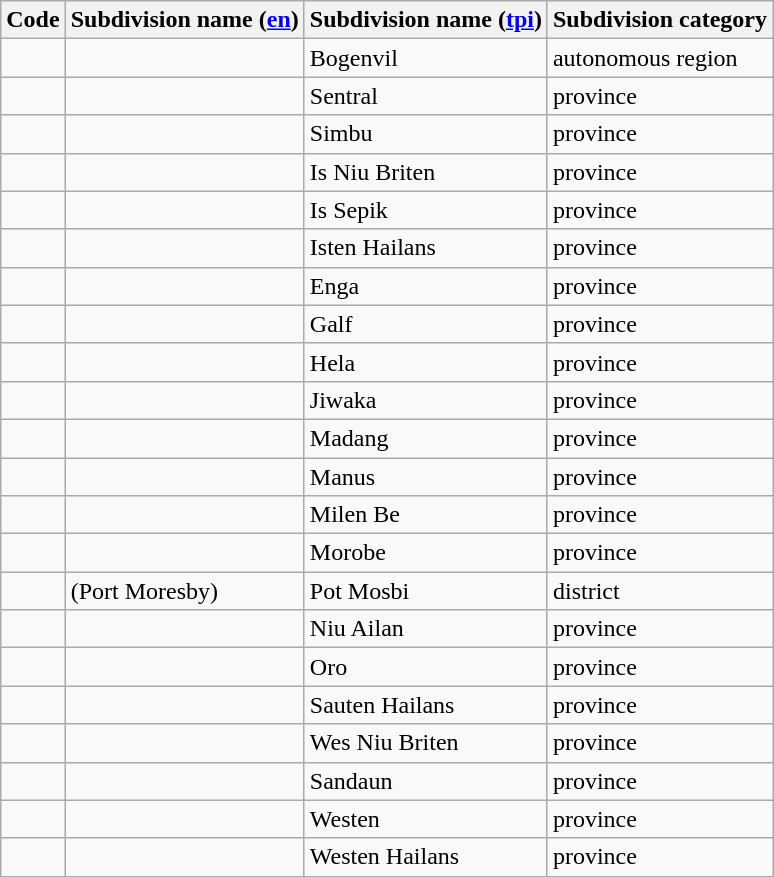<table class="wikitable sortable">
<tr>
<th>Code</th>
<th>Subdivision name (<a href='#'>en</a>)</th>
<th>Subdivision name (<a href='#'>tpi</a>) </th>
<th>Subdivision category</th>
</tr>
<tr>
<td></td>
<td></td>
<td>Bogenvil</td>
<td>autonomous region</td>
</tr>
<tr>
<td></td>
<td></td>
<td>Sentral</td>
<td>province</td>
</tr>
<tr>
<td></td>
<td></td>
<td>Simbu</td>
<td>province</td>
</tr>
<tr>
<td></td>
<td></td>
<td>Is Niu Briten</td>
<td>province</td>
</tr>
<tr>
<td></td>
<td></td>
<td>Is Sepik</td>
<td>province</td>
</tr>
<tr>
<td></td>
<td></td>
<td>Isten Hailans</td>
<td>province</td>
</tr>
<tr>
<td></td>
<td></td>
<td>Enga</td>
<td>province</td>
</tr>
<tr>
<td></td>
<td></td>
<td>Galf</td>
<td>province</td>
</tr>
<tr>
<td></td>
<td></td>
<td>Hela</td>
<td>province</td>
</tr>
<tr>
<td></td>
<td></td>
<td>Jiwaka</td>
<td>province</td>
</tr>
<tr>
<td></td>
<td></td>
<td>Madang</td>
<td>province</td>
</tr>
<tr>
<td></td>
<td></td>
<td>Manus</td>
<td>province</td>
</tr>
<tr>
<td></td>
<td></td>
<td>Milen Be</td>
<td>province</td>
</tr>
<tr>
<td></td>
<td></td>
<td>Morobe</td>
<td>province</td>
</tr>
<tr>
<td></td>
<td> (Port Moresby)</td>
<td>Pot Mosbi</td>
<td>district</td>
</tr>
<tr>
<td></td>
<td></td>
<td>Niu Ailan</td>
<td>province</td>
</tr>
<tr>
<td></td>
<td></td>
<td>Oro</td>
<td>province</td>
</tr>
<tr>
<td></td>
<td></td>
<td>Sauten Hailans</td>
<td>province</td>
</tr>
<tr>
<td></td>
<td></td>
<td>Wes Niu Briten</td>
<td>province</td>
</tr>
<tr>
<td></td>
<td></td>
<td>Sandaun</td>
<td>province</td>
</tr>
<tr>
<td></td>
<td></td>
<td>Westen</td>
<td>province</td>
</tr>
<tr>
<td></td>
<td></td>
<td>Westen Hailans</td>
<td>province</td>
</tr>
</table>
